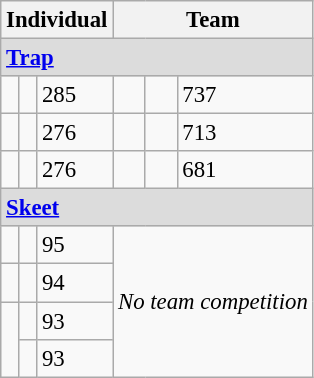<table class="wikitable" style="font-size: 95%">
<tr>
<th colspan=3>Individual</th>
<th colspan=3>Team</th>
</tr>
<tr>
<td colspan=6 style="background:#dcdcdc"><strong><a href='#'>Trap</a></strong></td>
</tr>
<tr>
<td></td>
<td></td>
<td>285</td>
<td></td>
<td></td>
<td>737</td>
</tr>
<tr>
<td></td>
<td></td>
<td>276</td>
<td></td>
<td></td>
<td>713</td>
</tr>
<tr>
<td></td>
<td></td>
<td>276</td>
<td></td>
<td></td>
<td>681</td>
</tr>
<tr>
<td colspan=6 style="background:#dcdcdc"><strong><a href='#'>Skeet</a></strong></td>
</tr>
<tr>
<td></td>
<td></td>
<td>95</td>
<td colspan=3 rowspan=4 style="text-align: center"><em>No team competition</em></td>
</tr>
<tr>
<td></td>
<td></td>
<td>94</td>
</tr>
<tr>
<td rowspan=2></td>
<td></td>
<td>93</td>
</tr>
<tr>
<td></td>
<td>93</td>
</tr>
</table>
